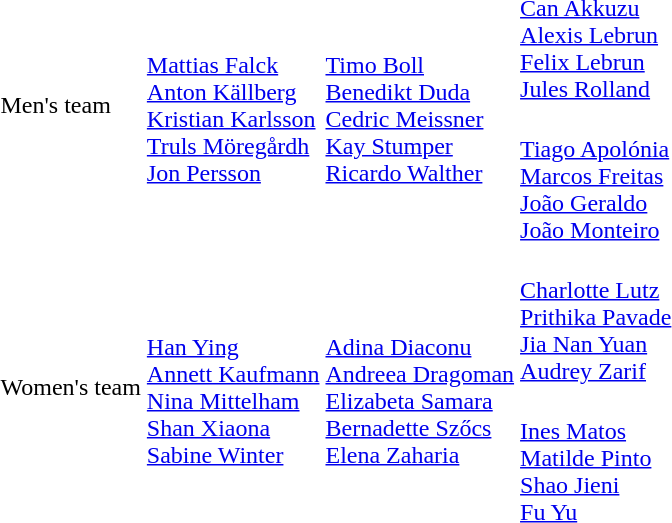<table>
<tr>
<td rowspan="2">Men's team</td>
<td rowspan="2"><br><a href='#'>Mattias Falck</a><br><a href='#'>Anton Källberg</a><br><a href='#'>Kristian Karlsson</a><br><a href='#'>Truls Möregårdh</a><br><a href='#'>Jon Persson</a></td>
<td rowspan="2"><br><a href='#'>Timo Boll</a><br><a href='#'>Benedikt Duda</a><br><a href='#'>Cedric Meissner</a><br><a href='#'>Kay Stumper</a><br><a href='#'>Ricardo Walther</a></td>
<td><br><a href='#'>Can Akkuzu</a><br><a href='#'>Alexis Lebrun</a><br><a href='#'>Felix Lebrun</a><br><a href='#'>Jules Rolland</a></td>
</tr>
<tr>
<td><br><a href='#'>Tiago Apolónia</a><br><a href='#'>Marcos Freitas</a><br><a href='#'>João Geraldo</a><br><a href='#'>João Monteiro</a></td>
</tr>
<tr>
<td rowspan="2">Women's team</td>
<td rowspan="2"><br><a href='#'>Han Ying</a><br><a href='#'>Annett Kaufmann</a><br><a href='#'>Nina Mittelham</a><br><a href='#'>Shan Xiaona</a><br><a href='#'>Sabine Winter</a></td>
<td rowspan="2"><br><a href='#'>Adina Diaconu</a><br><a href='#'>Andreea Dragoman</a><br><a href='#'>Elizabeta Samara</a><br><a href='#'>Bernadette Szőcs</a><br><a href='#'>Elena Zaharia</a></td>
<td><br><a href='#'>Charlotte Lutz</a><br><a href='#'>Prithika Pavade</a><br><a href='#'>Jia Nan Yuan</a><br><a href='#'>Audrey Zarif</a></td>
</tr>
<tr>
<td><br><a href='#'>Ines Matos</a><br><a href='#'>Matilde Pinto</a><br><a href='#'>Shao Jieni</a><br><a href='#'>Fu Yu</a></td>
</tr>
</table>
